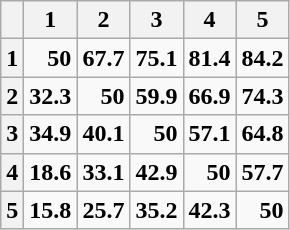<table class="wikitable" style="text-align: right;">
<tr>
<th></th>
<th>1</th>
<th>2</th>
<th>3</th>
<th>4</th>
<th>5</th>
</tr>
<tr>
<th>1</th>
<td><strong>50</strong></td>
<td><strong>67.7</strong></td>
<td><strong>75.1</strong></td>
<td><strong>81.4</strong></td>
<td><strong>84.2</strong></td>
</tr>
<tr>
<th>2</th>
<td><strong>32.3</strong></td>
<td><strong>50</strong></td>
<td><strong>59.9</strong></td>
<td><strong>66.9</strong></td>
<td><strong>74.3</strong></td>
</tr>
<tr>
<th><strong>3</strong></th>
<td><strong>34.9</strong></td>
<td><strong>40.1</strong></td>
<td><strong>50</strong></td>
<td><strong>57.1</strong></td>
<td><strong>64.8</strong></td>
</tr>
<tr>
<th><strong>4</strong></th>
<td><strong>18.6</strong></td>
<td><strong>33.1</strong></td>
<td><strong>42.9</strong></td>
<td><strong>50</strong></td>
<td><strong>57.7</strong></td>
</tr>
<tr>
<th><strong>5</strong></th>
<td><strong>15.8</strong></td>
<td><strong>25.7</strong></td>
<td><strong>35.2</strong></td>
<td><strong>42.3</strong></td>
<td><strong>50</strong></td>
</tr>
</table>
